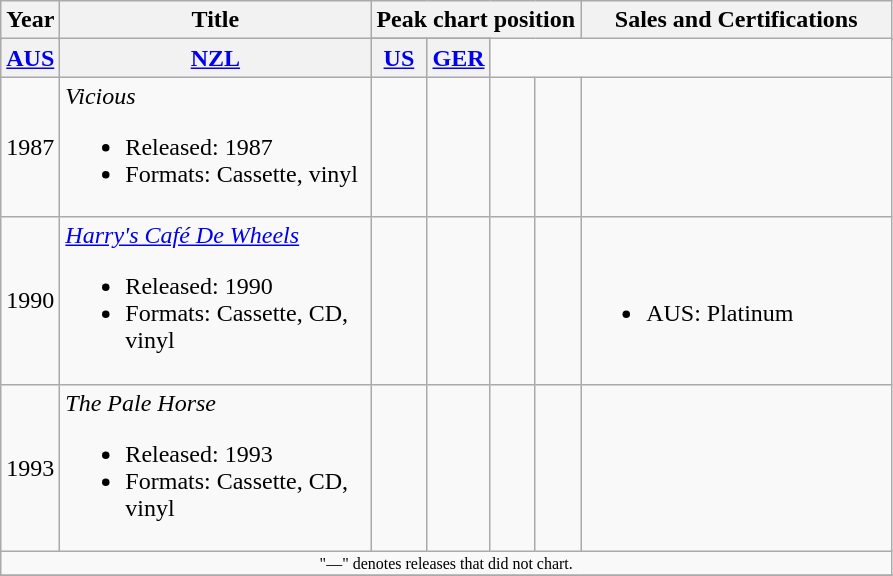<table class="wikitable">
<tr>
<th width="25" rowspan="2">Year</th>
<th width="200" rowspan="2">Title</th>
<th colspan="4">Peak chart position</th>
<th width="200" rowspan="2">Sales and Certifications</th>
</tr>
<tr>
</tr>
<tr bgcolor="#DDDDDD">
<th width="30"><a href='#'>AUS</a><br></th>
<th width="30"><a href='#'>NZL</a><br></th>
<th width="30"><a href='#'>US</a></th>
<th width="30"><a href='#'>GER</a></th>
</tr>
<tr>
<td>1987</td>
<td><em>Vicious</em><br><ul><li>Released: 1987</li><li>Formats: Cassette, vinyl</li></ul></td>
<td></td>
<td></td>
<td></td>
<td></td>
<td></td>
</tr>
<tr>
<td>1990</td>
<td><em><a href='#'>Harry's Café De Wheels</a></em><br><ul><li>Released: 1990</li><li>Formats: Cassette, CD, vinyl</li></ul></td>
<td></td>
<td></td>
<td></td>
<td></td>
<td><br><ul><li>AUS: Platinum</li></ul></td>
</tr>
<tr>
<td>1993</td>
<td><em>The Pale Horse</em><br><ul><li>Released: 1993</li><li>Formats: Cassette, CD, vinyl</li></ul></td>
<td></td>
<td></td>
<td></td>
<td></td>
<td></td>
</tr>
<tr>
<td align="center" colspan="7" style="font-size: 8pt">"—" denotes releases that did not chart.</td>
</tr>
<tr>
</tr>
</table>
